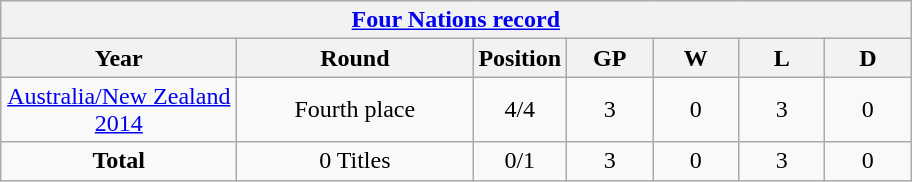<table class="wikitable" style="text-align: center;">
<tr>
<th colspan=9><a href='#'>Four Nations record</a></th>
</tr>
<tr>
<th width=150>Year</th>
<th width=150>Round</th>
<th width=50>Position</th>
<th width=50>GP</th>
<th width=50>W</th>
<th width=50>L</th>
<th width=50>D</th>
</tr>
<tr>
<td><a href='#'>Australia/New Zealand 2014</a></td>
<td>Fourth place</td>
<td>4/4</td>
<td>3</td>
<td>0</td>
<td>3</td>
<td>0</td>
</tr>
<tr>
<td><strong>Total</strong></td>
<td>0 Titles</td>
<td>0/1</td>
<td>3</td>
<td>0</td>
<td>3</td>
<td>0</td>
</tr>
</table>
